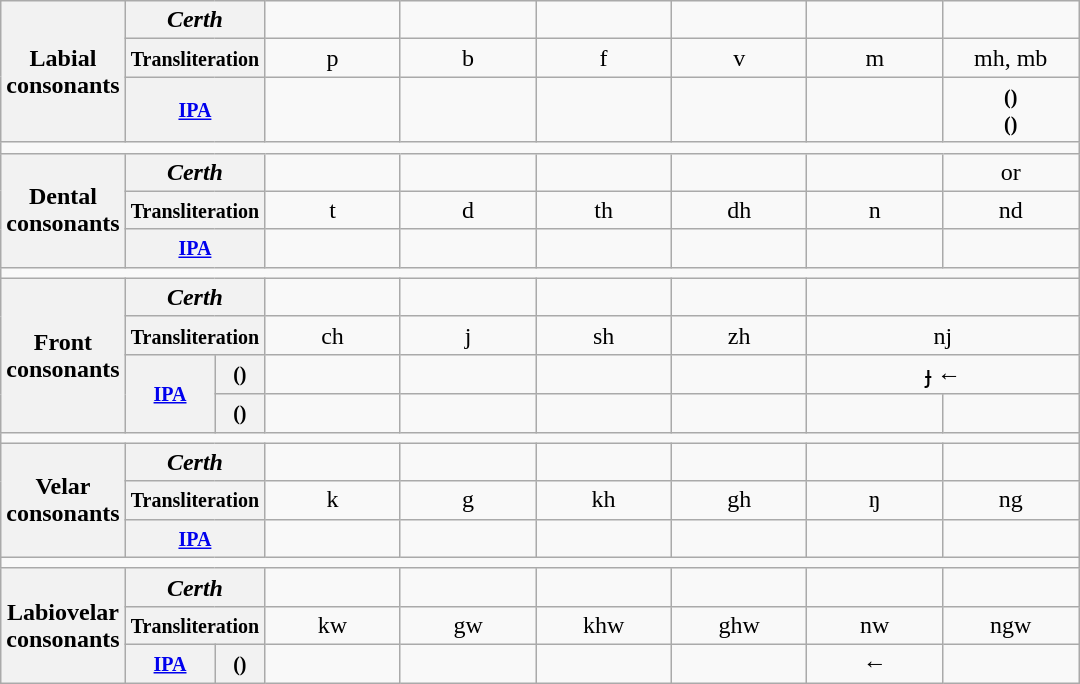<table class="wikitable" style="white-space: nowrap;">
<tr align="center">
<th rowspan="3">Labial<br>consonants</th>
<th colspan="2"><em>Certh</em></th>
<td></td>
<td></td>
<td></td>
<td></td>
<td></td>
<td></td>
</tr>
<tr align="center">
<th colspan="2"><small>Transliteration</small></th>
<td>p</td>
<td>b</td>
<td>f</td>
<td>v</td>
<td>m</td>
<td>mh, mb</td>
</tr>
<tr align="center">
<th colspan="2"><small><a href='#'>IPA</a></small></th>
<td></td>
<td></td>
<td></td>
<td></td>
<td></td>
<td><strong><small>()</small></strong> <br><strong><small>()</small></strong> </td>
</tr>
<tr align="center">
<td colspan="3" style="border-right:none;"></td>
<td style="padding-left: 2.825em; padding-right: 2.825em; border-right:none; border-left:none;"></td>
<td style="padding-left: 2.825em; padding-right: 2.825em; border-right:none; border-left:none;"></td>
<td style="padding-left: 2.825em; padding-right: 2.825em; border-right:none; border-left:none;"></td>
<td style="padding-left: 2.825em; padding-right: 2.825em; border-right:none; border-left:none;"></td>
<td style="padding-left: 2.825em; padding-right: 2.825em; border-right:none; border-left:none;"></td>
<td style="padding-left: 2.825em; padding-right: 2.825em; border-left:none;"></td>
</tr>
<tr align="center">
<th rowspan="3">Dental<br>consonants</th>
<th colspan="2"><em>Certh</em></th>
<td></td>
<td></td>
<td></td>
<td></td>
<td></td>
<td> <span>or</span> </td>
</tr>
<tr align="center">
<th colspan="2"><small>Transliteration</small></th>
<td>t</td>
<td>d</td>
<td>th</td>
<td>dh</td>
<td>n</td>
<td>nd</td>
</tr>
<tr align="center">
<th colspan="2"><small><a href='#'>IPA</a></small></th>
<td></td>
<td></td>
<td></td>
<td></td>
<td></td>
<td></td>
</tr>
<tr align="center">
<td colspan="9"></td>
</tr>
<tr align="center">
<th rowspan="4">Front<br>consonants</th>
<th colspan="2"><em>Certh</em></th>
<td></td>
<td></td>
<td></td>
<td></td>
<td colspan="2"></td>
</tr>
<tr align="center">
<th colspan="2"><small>Transliteration</small></th>
<td>ch</td>
<td>j</td>
<td>sh</td>
<td>zh</td>
<td colspan="2">nj</td>
</tr>
<tr align="center">
<th rowspan="2"><small><a href='#'>IPA</a></small></th>
<th><small>()</small></th>
<td></td>
<td></td>
<td></td>
<td></td>
<td colspan="2"><span>ɟ</span> ← </td>
</tr>
<tr align="center">
<th><small>()</small></th>
<td></td>
<td></td>
<td></td>
<td></td>
<td></td>
<td></td>
</tr>
<tr align="center">
<td colspan="9"></td>
</tr>
<tr align="center">
<th rowspan="3">Velar<br>consonants</th>
<th colspan="2"><em>Certh</em></th>
<td></td>
<td></td>
<td></td>
<td></td>
<td></td>
<td></td>
</tr>
<tr align="center">
<th colspan="2"><small>Transliteration</small></th>
<td>k</td>
<td>g</td>
<td>kh</td>
<td>gh</td>
<td>ŋ</td>
<td>ng</td>
</tr>
<tr align="center">
<th colspan="2"><small><a href='#'>IPA</a></small></th>
<td></td>
<td></td>
<td></td>
<td></td>
<td></td>
<td></td>
</tr>
<tr align="center">
<td colspan="9"></td>
</tr>
<tr align="center">
<th rowspan="3">Labiovelar<br>consonants</th>
<th colspan="2"><em>Certh</em></th>
<td></td>
<td></td>
<td></td>
<td></td>
<td></td>
<td></td>
</tr>
<tr align="center">
<th colspan="2"><small>Transliteration</small></th>
<td>kw</td>
<td>gw</td>
<td>khw</td>
<td>ghw</td>
<td>nw</td>
<td>ngw</td>
</tr>
<tr align="center">
<th><small><a href='#'>IPA</a></small></th>
<th><small>()</small></th>
<td></td>
<td></td>
<td></td>
<td></td>
<td style="padding-left: 0em; padding-right: 0em;">←</td>
<td></td>
</tr>
</table>
